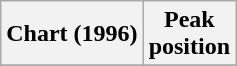<table class="wikitable plainrowheaders">
<tr>
<th>Chart (1996)</th>
<th>Peak<br>position</th>
</tr>
<tr>
</tr>
</table>
